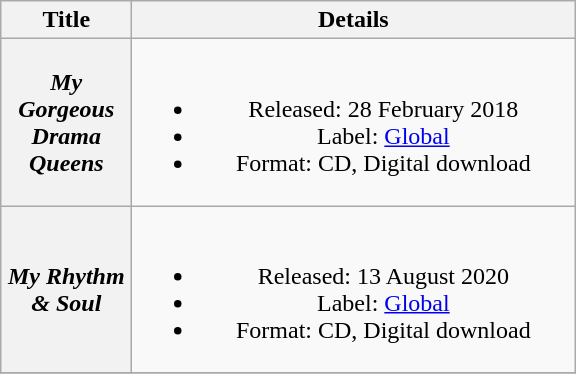<table class="wikitable plainrowheaders" style="text-align:center;">
<tr>
<th scope="col" style="width:5em;">Title</th>
<th scope="col" style="width:18em;">Details</th>
</tr>
<tr>
<th scope="row"><em>My Gorgeous Drama Queens</em></th>
<td><br><ul><li>Released: 28 February 2018</li><li>Label: <a href='#'>Global</a></li><li>Format: CD, Digital download</li></ul></td>
</tr>
<tr>
<th scope="row"><em>My Rhythm & Soul</em></th>
<td><br><ul><li>Released: 13 August 2020</li><li>Label: <a href='#'>Global</a></li><li>Format: CD, Digital download</li></ul></td>
</tr>
<tr>
</tr>
</table>
